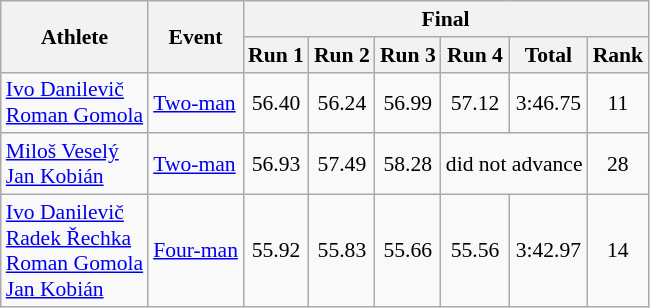<table class="wikitable" style="font-size:90%">
<tr>
<th rowspan="2">Athlete</th>
<th rowspan="2">Event</th>
<th colspan="6">Final</th>
</tr>
<tr>
<th>Run 1</th>
<th>Run 2</th>
<th>Run 3</th>
<th>Run 4</th>
<th>Total</th>
<th>Rank</th>
</tr>
<tr>
<td><a href='#'>Ivo Danilevič</a><br><a href='#'>Roman Gomola</a></td>
<td><a href='#'>Two-man</a></td>
<td align="center">56.40</td>
<td align="center">56.24</td>
<td align="center">56.99</td>
<td align="center">57.12</td>
<td align="center">3:46.75</td>
<td align="center">11</td>
</tr>
<tr>
<td><a href='#'>Miloš Veselý</a><br><a href='#'>Jan Kobián</a></td>
<td><a href='#'>Two-man</a></td>
<td align="center">56.93</td>
<td align="center">57.49</td>
<td align="center">58.28</td>
<td colspan=2 align="center">did not advance</td>
<td align="center">28</td>
</tr>
<tr>
<td><a href='#'>Ivo Danilevič</a><br><a href='#'>Radek Řechka</a><br><a href='#'>Roman Gomola</a><br><a href='#'>Jan Kobián</a></td>
<td><a href='#'>Four-man</a></td>
<td align="center">55.92</td>
<td align="center">55.83</td>
<td align="center">55.66</td>
<td align="center">55.56</td>
<td align="center">3:42.97</td>
<td align="center">14</td>
</tr>
</table>
